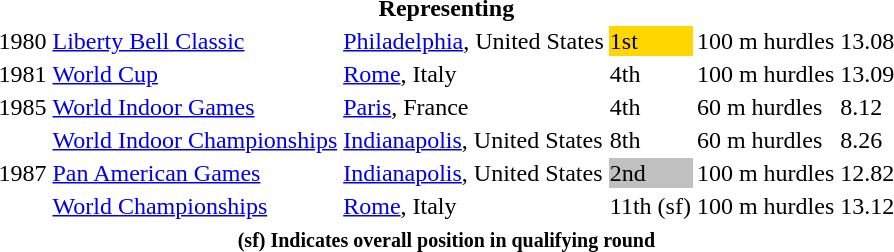<table>
<tr>
<th colspan=6>Representing </th>
</tr>
<tr>
<td>1980</td>
<td><a href='#'>Liberty Bell Classic</a></td>
<td><a href='#'>Philadelphia</a>, United States</td>
<td bgcolor=gold>1st</td>
<td>100 m hurdles</td>
<td>13.08</td>
</tr>
<tr>
<td>1981</td>
<td><a href='#'>World Cup</a></td>
<td><a href='#'>Rome</a>, Italy</td>
<td>4th</td>
<td>100 m hurdles</td>
<td>13.09</td>
</tr>
<tr>
<td>1985</td>
<td><a href='#'>World Indoor Games</a></td>
<td><a href='#'>Paris</a>, France</td>
<td>4th</td>
<td>60 m hurdles</td>
<td>8.12</td>
</tr>
<tr>
<td rowspan=3>1987</td>
<td><a href='#'>World Indoor Championships</a></td>
<td><a href='#'>Indianapolis</a>, United States</td>
<td>8th</td>
<td>60 m hurdles</td>
<td>8.26</td>
</tr>
<tr>
<td><a href='#'>Pan American Games</a></td>
<td><a href='#'>Indianapolis</a>, United States</td>
<td bgcolor=silver>2nd</td>
<td>100 m hurdles</td>
<td>12.82</td>
</tr>
<tr>
<td><a href='#'>World Championships</a></td>
<td><a href='#'>Rome</a>, Italy</td>
<td>11th (sf)</td>
<td>100 m hurdles</td>
<td>13.12</td>
</tr>
<tr>
<th colspan=6><small><strong>(sf) Indicates overall position in qualifying round</strong></small></th>
</tr>
</table>
